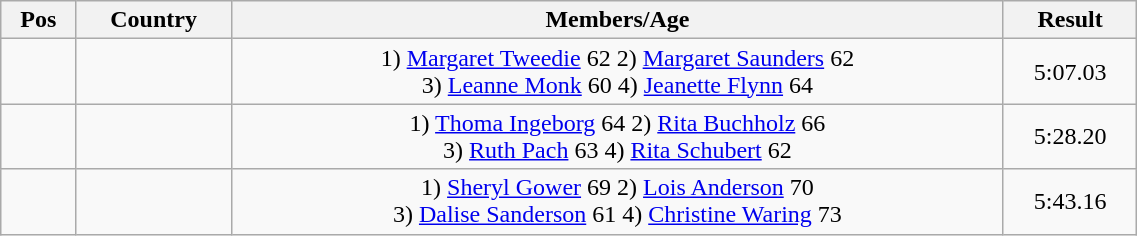<table class="wikitable"  style="text-align:center; width:60%;">
<tr>
<th>Pos</th>
<th>Country</th>
<th>Members/Age</th>
<th>Result</th>
</tr>
<tr>
<td align=center></td>
<td align=left></td>
<td>1) <a href='#'>Margaret Tweedie</a> 62 2) <a href='#'>Margaret Saunders</a> 62<br>3) <a href='#'>Leanne Monk</a> 60 4) <a href='#'>Jeanette Flynn</a> 64</td>
<td>5:07.03</td>
</tr>
<tr>
<td align=center></td>
<td align=left></td>
<td>1) <a href='#'>Thoma Ingeborg</a> 64 2) <a href='#'>Rita Buchholz</a> 66<br>3) <a href='#'>Ruth Pach</a> 63 4) <a href='#'>Rita Schubert</a> 62</td>
<td>5:28.20</td>
</tr>
<tr>
<td align=center></td>
<td align=left></td>
<td>1) <a href='#'>Sheryl Gower</a> 69 2) <a href='#'>Lois Anderson</a> 70<br>3) <a href='#'>Dalise Sanderson</a> 61 4) <a href='#'>Christine Waring</a> 73</td>
<td>5:43.16</td>
</tr>
</table>
